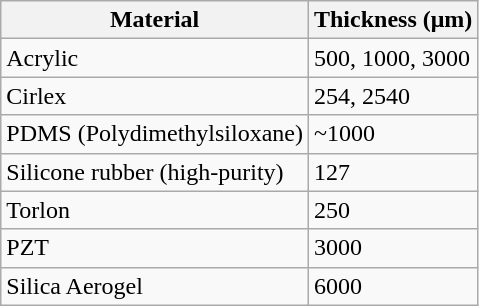<table class="wikitable">
<tr>
<th>Material</th>
<th>Thickness (μm)</th>
</tr>
<tr>
<td>Acrylic</td>
<td>500, 1000, 3000</td>
</tr>
<tr>
<td>Cirlex</td>
<td>254, 2540</td>
</tr>
<tr>
<td>PDMS (Polydimethylsiloxane)</td>
<td>~1000</td>
</tr>
<tr>
<td>Silicone rubber (high-purity)</td>
<td>127</td>
</tr>
<tr>
<td>Torlon</td>
<td>250</td>
</tr>
<tr>
<td>PZT</td>
<td>3000</td>
</tr>
<tr>
<td>Silica Aerogel</td>
<td>6000</td>
</tr>
</table>
